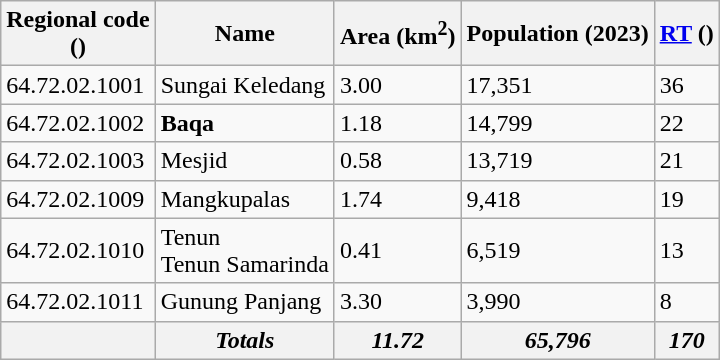<table class="wikitable sortable">
<tr>
<th>Regional code<br>()</th>
<th>Name</th>
<th>Area (km<sup>2</sup>)</th>
<th>Population (2023)</th>
<th><a href='#'>RT</a> ()</th>
</tr>
<tr>
<td>64.72.02.1001</td>
<td>Sungai Keledang</td>
<td>3.00</td>
<td>17,351</td>
<td>36</td>
</tr>
<tr>
<td>64.72.02.1002</td>
<td><strong>Baqa</strong></td>
<td>1.18</td>
<td>14,799</td>
<td>22</td>
</tr>
<tr>
<td>64.72.02.1003</td>
<td>Mesjid</td>
<td>0.58</td>
<td>13,719</td>
<td>21</td>
</tr>
<tr>
<td>64.72.02.1009</td>
<td>Mangkupalas</td>
<td>1.74</td>
<td>9,418</td>
<td>19</td>
</tr>
<tr>
<td>64.72.02.1010</td>
<td>Tenun<br>Tenun Samarinda</td>
<td>0.41</td>
<td>6,519</td>
<td>13</td>
</tr>
<tr>
<td>64.72.02.1011</td>
<td>Gunung Panjang</td>
<td>3.30</td>
<td>3,990</td>
<td>8</td>
</tr>
<tr>
<th></th>
<th><em>Totals</em></th>
<th><em>11.72</em></th>
<th><em>65,796</em></th>
<th><em>170</em></th>
</tr>
</table>
